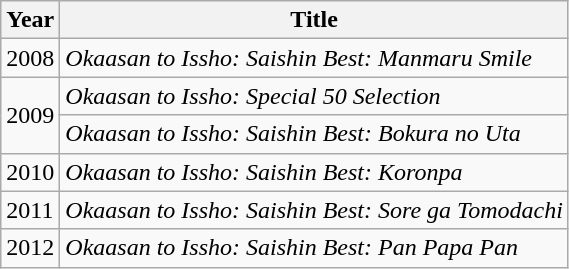<table class="wikitable">
<tr>
<th>Year</th>
<th>Title</th>
</tr>
<tr>
<td>2008</td>
<td><em>Okaasan to Issho: Saishin Best: Manmaru Smile</em></td>
</tr>
<tr>
<td rowspan="2">2009</td>
<td><em>Okaasan to Issho: Special 50 Selection</em></td>
</tr>
<tr>
<td><em>Okaasan to Issho: Saishin Best: Bokura no Uta</em></td>
</tr>
<tr>
<td>2010</td>
<td><em>Okaasan to Issho: Saishin Best: Koronpa</em></td>
</tr>
<tr>
<td>2011</td>
<td><em>Okaasan to Issho: Saishin Best: Sore ga Tomodachi</em></td>
</tr>
<tr>
<td>2012</td>
<td><em>Okaasan to Issho: Saishin Best: Pan Papa Pan</em></td>
</tr>
</table>
